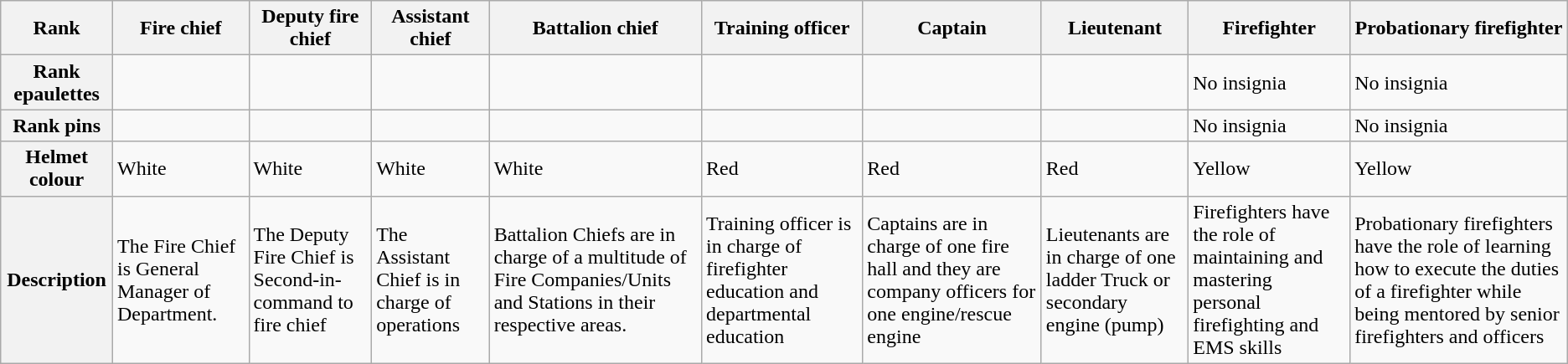<table class="wikitable">
<tr>
<th>Rank</th>
<th>Fire chief</th>
<th>Deputy fire chief</th>
<th>Assistant chief</th>
<th>Battalion chief</th>
<th>Training officer</th>
<th>Captain</th>
<th>Lieutenant</th>
<th>Firefighter</th>
<th>Probationary firefighter</th>
</tr>
<tr>
<th>Rank epaulettes</th>
<td></td>
<td></td>
<td></td>
<td></td>
<td></td>
<td></td>
<td></td>
<td>No insignia</td>
<td>No insignia</td>
</tr>
<tr>
<th>Rank pins</th>
<td></td>
<td></td>
<td></td>
<td></td>
<td></td>
<td></td>
<td></td>
<td>No insignia</td>
<td>No insignia</td>
</tr>
<tr>
<th>Helmet colour</th>
<td>White</td>
<td>White</td>
<td>White</td>
<td>White</td>
<td>Red</td>
<td>Red</td>
<td>Red</td>
<td>Yellow</td>
<td>Yellow</td>
</tr>
<tr>
<th>Description</th>
<td>The Fire Chief is General Manager of Department.</td>
<td>The Deputy Fire Chief is Second-in-command to fire chief</td>
<td>The Assistant Chief is in charge of operations</td>
<td>Battalion Chiefs are in charge of a multitude of Fire Companies/Units and Stations in their respective areas.</td>
<td>Training officer is in charge of firefighter education and departmental education</td>
<td>Captains are in charge of one fire hall and they are company officers for one engine/rescue engine</td>
<td>Lieutenants are in charge of one ladder Truck or secondary engine (pump)</td>
<td>Firefighters have the role of maintaining and mastering personal firefighting and EMS skills</td>
<td>Probationary firefighters have the role of learning how to execute the duties of a firefighter while being mentored by senior firefighters and officers</td>
</tr>
</table>
